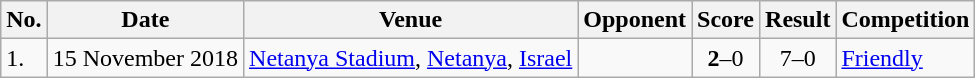<table class="wikitable" style="font-size:100%;">
<tr>
<th>No.</th>
<th>Date</th>
<th>Venue</th>
<th>Opponent</th>
<th>Score</th>
<th>Result</th>
<th>Competition</th>
</tr>
<tr>
<td>1.</td>
<td>15 November 2018</td>
<td><a href='#'>Netanya Stadium</a>, <a href='#'>Netanya</a>, <a href='#'>Israel</a></td>
<td></td>
<td align=center><strong>2</strong>–0</td>
<td align=center>7–0</td>
<td><a href='#'>Friendly</a></td>
</tr>
</table>
